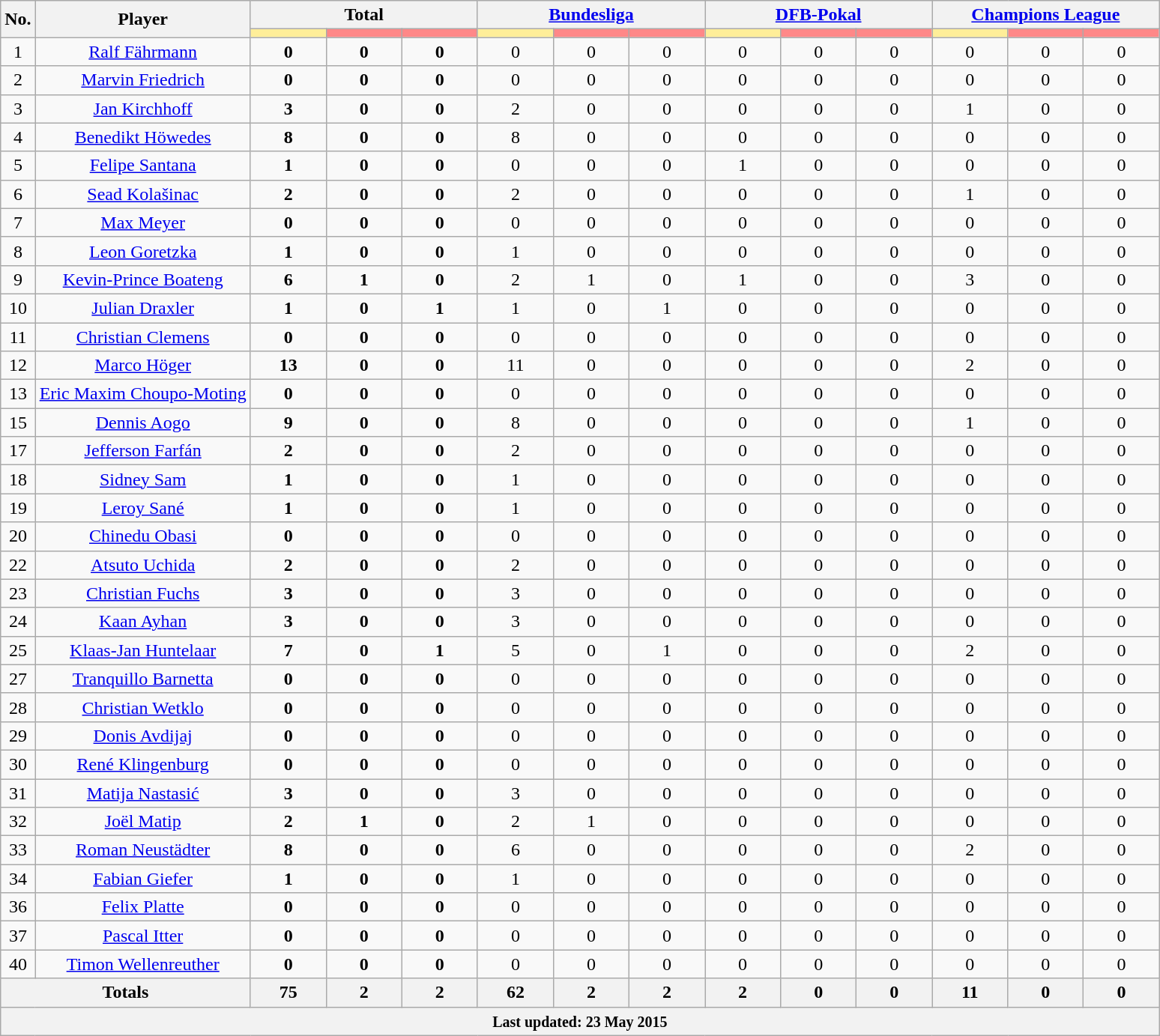<table class="wikitable" style="text-align:center;">
<tr style="text-align:center;">
<th rowspan="2">No.</th>
<th rowspan="2">Player</th>
<th colspan="3">Total</th>
<th colspan="3"><a href='#'>Bundesliga</a></th>
<th colspan="3"><a href='#'>DFB-Pokal</a></th>
<th colspan="3"><a href='#'>Champions League</a></th>
</tr>
<tr>
<th style="width:60px; background:#fe9;"></th>
<th style="width:60px; background:#ff8888;"></th>
<th style="width:60px; background:#ff8888;"></th>
<th style="width:60px; background:#fe9;"></th>
<th style="width:60px; background:#ff8888;"></th>
<th style="width:60px; background:#ff8888;"></th>
<th style="width:60px; background:#fe9;"></th>
<th style="width:60px; background:#ff8888;"></th>
<th style="width:60px; background:#ff8888;"></th>
<th style="width:60px; background:#fe9;"></th>
<th style="width:60px; background:#ff8888;"></th>
<th style="width:60px; background:#ff8888;"></th>
</tr>
<tr>
<td>1</td>
<td><a href='#'>Ralf Fährmann</a></td>
<td><strong>0</strong> </td>
<td><strong>0</strong> </td>
<td><strong>0</strong> </td>
<td>0 </td>
<td>0 </td>
<td>0 </td>
<td>0 </td>
<td>0 </td>
<td>0 </td>
<td>0 </td>
<td>0 </td>
<td>0 </td>
</tr>
<tr>
<td>2</td>
<td><a href='#'>Marvin Friedrich</a></td>
<td><strong>0</strong> </td>
<td><strong>0</strong> </td>
<td><strong>0</strong> </td>
<td>0 </td>
<td>0 </td>
<td>0 </td>
<td>0 </td>
<td>0 </td>
<td>0 </td>
<td>0 </td>
<td>0 </td>
<td>0 </td>
</tr>
<tr>
<td>3</td>
<td><a href='#'>Jan Kirchhoff</a></td>
<td><strong>3</strong> </td>
<td><strong>0</strong> </td>
<td><strong>0</strong> </td>
<td>2 </td>
<td>0 </td>
<td>0 </td>
<td>0 </td>
<td>0 </td>
<td>0 </td>
<td>1 </td>
<td>0 </td>
<td>0 </td>
</tr>
<tr>
<td>4</td>
<td><a href='#'>Benedikt Höwedes</a></td>
<td><strong>8</strong> </td>
<td><strong>0</strong> </td>
<td><strong>0</strong> </td>
<td>8 </td>
<td>0 </td>
<td>0 </td>
<td>0 </td>
<td>0 </td>
<td>0 </td>
<td>0 </td>
<td>0 </td>
<td>0 </td>
</tr>
<tr>
<td>5</td>
<td><a href='#'>Felipe Santana</a></td>
<td><strong>1</strong> </td>
<td><strong>0</strong> </td>
<td><strong>0</strong> </td>
<td>0 </td>
<td>0 </td>
<td>0 </td>
<td>1 </td>
<td>0 </td>
<td>0 </td>
<td>0 </td>
<td>0 </td>
<td>0 </td>
</tr>
<tr>
<td>6</td>
<td><a href='#'>Sead Kolašinac</a></td>
<td><strong>2</strong> </td>
<td><strong>0</strong> </td>
<td><strong>0</strong> </td>
<td>2 </td>
<td>0 </td>
<td>0 </td>
<td>0 </td>
<td>0 </td>
<td>0 </td>
<td>1 </td>
<td>0 </td>
<td>0 </td>
</tr>
<tr>
<td>7</td>
<td><a href='#'>Max Meyer</a></td>
<td><strong>0</strong> </td>
<td><strong>0</strong> </td>
<td><strong>0</strong> </td>
<td>0 </td>
<td>0 </td>
<td>0 </td>
<td>0 </td>
<td>0 </td>
<td>0 </td>
<td>0 </td>
<td>0 </td>
<td>0 </td>
</tr>
<tr>
<td>8</td>
<td><a href='#'>Leon Goretzka</a></td>
<td><strong>1</strong> </td>
<td><strong>0</strong> </td>
<td><strong>0</strong> </td>
<td>1 </td>
<td>0 </td>
<td>0 </td>
<td>0 </td>
<td>0 </td>
<td>0 </td>
<td>0 </td>
<td>0 </td>
<td>0 </td>
</tr>
<tr>
<td>9</td>
<td><a href='#'>Kevin-Prince Boateng</a></td>
<td><strong>6</strong> </td>
<td><strong>1</strong> </td>
<td><strong>0</strong> </td>
<td>2 </td>
<td>1 </td>
<td>0 </td>
<td>1 </td>
<td>0 </td>
<td>0 </td>
<td>3 </td>
<td>0 </td>
<td>0 </td>
</tr>
<tr>
<td>10</td>
<td><a href='#'>Julian Draxler</a></td>
<td><strong>1</strong> </td>
<td><strong>0</strong> </td>
<td><strong>1</strong> </td>
<td>1 </td>
<td>0 </td>
<td>1 </td>
<td>0 </td>
<td>0 </td>
<td>0 </td>
<td>0 </td>
<td>0 </td>
<td>0 </td>
</tr>
<tr>
<td>11</td>
<td><a href='#'>Christian Clemens</a></td>
<td><strong>0</strong> </td>
<td><strong>0</strong> </td>
<td><strong>0</strong> </td>
<td>0 </td>
<td>0 </td>
<td>0 </td>
<td>0 </td>
<td>0 </td>
<td>0 </td>
<td>0 </td>
<td>0 </td>
<td>0 </td>
</tr>
<tr>
<td>12</td>
<td><a href='#'>Marco Höger</a></td>
<td><strong>13</strong> </td>
<td><strong>0</strong> </td>
<td><strong>0</strong> </td>
<td>11 </td>
<td>0 </td>
<td>0 </td>
<td>0 </td>
<td>0 </td>
<td>0 </td>
<td>2 </td>
<td>0 </td>
<td>0 </td>
</tr>
<tr>
<td>13</td>
<td><a href='#'>Eric Maxim Choupo-Moting</a></td>
<td><strong>0</strong> </td>
<td><strong>0</strong> </td>
<td><strong>0</strong> </td>
<td>0 </td>
<td>0 </td>
<td>0 </td>
<td>0 </td>
<td>0 </td>
<td>0 </td>
<td>0 </td>
<td>0 </td>
<td>0 </td>
</tr>
<tr>
<td>15</td>
<td><a href='#'>Dennis Aogo</a></td>
<td><strong>9</strong> </td>
<td><strong>0</strong> </td>
<td><strong>0</strong> </td>
<td>8 </td>
<td>0 </td>
<td>0 </td>
<td>0 </td>
<td>0 </td>
<td>0 </td>
<td>1 </td>
<td>0 </td>
<td>0 </td>
</tr>
<tr>
<td>17</td>
<td><a href='#'>Jefferson Farfán</a></td>
<td><strong>2</strong> </td>
<td><strong>0</strong> </td>
<td><strong>0</strong> </td>
<td>2 </td>
<td>0 </td>
<td>0 </td>
<td>0 </td>
<td>0 </td>
<td>0 </td>
<td>0 </td>
<td>0 </td>
<td>0 </td>
</tr>
<tr>
<td>18</td>
<td><a href='#'>Sidney Sam</a></td>
<td><strong>1</strong> </td>
<td><strong>0</strong> </td>
<td><strong>0</strong> </td>
<td>1 </td>
<td>0 </td>
<td>0 </td>
<td>0 </td>
<td>0 </td>
<td>0 </td>
<td>0 </td>
<td>0 </td>
<td>0 </td>
</tr>
<tr>
<td>19</td>
<td><a href='#'>Leroy Sané</a></td>
<td><strong>1</strong> </td>
<td><strong>0</strong> </td>
<td><strong>0</strong> </td>
<td>1 </td>
<td>0 </td>
<td>0 </td>
<td>0 </td>
<td>0 </td>
<td>0 </td>
<td>0 </td>
<td>0 </td>
<td>0 </td>
</tr>
<tr>
<td>20</td>
<td><a href='#'>Chinedu Obasi</a></td>
<td><strong>0</strong> </td>
<td><strong>0</strong> </td>
<td><strong>0</strong> </td>
<td>0 </td>
<td>0 </td>
<td>0 </td>
<td>0 </td>
<td>0 </td>
<td>0 </td>
<td>0 </td>
<td>0 </td>
<td>0 </td>
</tr>
<tr>
<td>22</td>
<td><a href='#'>Atsuto Uchida</a></td>
<td><strong>2</strong> </td>
<td><strong>0</strong> </td>
<td><strong>0</strong> </td>
<td>2 </td>
<td>0 </td>
<td>0 </td>
<td>0 </td>
<td>0 </td>
<td>0 </td>
<td>0 </td>
<td>0 </td>
<td>0 </td>
</tr>
<tr>
<td>23</td>
<td><a href='#'>Christian Fuchs</a></td>
<td><strong>3</strong> </td>
<td><strong>0</strong> </td>
<td><strong>0</strong> </td>
<td>3 </td>
<td>0 </td>
<td>0 </td>
<td>0 </td>
<td>0 </td>
<td>0 </td>
<td>0 </td>
<td>0 </td>
<td>0 </td>
</tr>
<tr>
<td>24</td>
<td><a href='#'>Kaan Ayhan</a></td>
<td><strong>3</strong> </td>
<td><strong>0</strong> </td>
<td><strong>0</strong> </td>
<td>3 </td>
<td>0 </td>
<td>0 </td>
<td>0 </td>
<td>0 </td>
<td>0 </td>
<td>0 </td>
<td>0 </td>
<td>0 </td>
</tr>
<tr>
<td>25</td>
<td><a href='#'>Klaas-Jan Huntelaar</a></td>
<td><strong>7</strong> </td>
<td><strong>0</strong> </td>
<td><strong>1</strong> </td>
<td>5 </td>
<td>0 </td>
<td>1 </td>
<td>0 </td>
<td>0 </td>
<td>0 </td>
<td>2 </td>
<td>0 </td>
<td>0 </td>
</tr>
<tr>
<td>27</td>
<td><a href='#'>Tranquillo Barnetta</a></td>
<td><strong>0</strong> </td>
<td><strong>0</strong> </td>
<td><strong>0</strong> </td>
<td>0 </td>
<td>0 </td>
<td>0 </td>
<td>0 </td>
<td>0 </td>
<td>0 </td>
<td>0 </td>
<td>0 </td>
<td>0 </td>
</tr>
<tr>
<td>28</td>
<td><a href='#'>Christian Wetklo</a></td>
<td><strong>0</strong> </td>
<td><strong>0</strong> </td>
<td><strong>0</strong> </td>
<td>0 </td>
<td>0 </td>
<td>0 </td>
<td>0 </td>
<td>0 </td>
<td>0 </td>
<td>0 </td>
<td>0 </td>
<td>0 </td>
</tr>
<tr>
<td>29</td>
<td><a href='#'>Donis Avdijaj</a></td>
<td><strong>0</strong> </td>
<td><strong>0</strong> </td>
<td><strong>0</strong> </td>
<td>0 </td>
<td>0 </td>
<td>0 </td>
<td>0 </td>
<td>0 </td>
<td>0 </td>
<td>0 </td>
<td>0 </td>
<td>0 </td>
</tr>
<tr>
<td>30</td>
<td><a href='#'>René Klingenburg</a></td>
<td><strong>0</strong> </td>
<td><strong>0</strong> </td>
<td><strong>0</strong> </td>
<td>0 </td>
<td>0 </td>
<td>0 </td>
<td>0 </td>
<td>0 </td>
<td>0 </td>
<td>0 </td>
<td>0 </td>
<td>0 </td>
</tr>
<tr>
<td>31</td>
<td><a href='#'>Matija Nastasić</a></td>
<td><strong>3</strong> </td>
<td><strong>0</strong> </td>
<td><strong>0</strong> </td>
<td>3 </td>
<td>0 </td>
<td>0 </td>
<td>0 </td>
<td>0 </td>
<td>0 </td>
<td>0 </td>
<td>0 </td>
<td>0 </td>
</tr>
<tr>
<td>32</td>
<td><a href='#'>Joël Matip</a></td>
<td><strong>2</strong> </td>
<td><strong>1</strong> </td>
<td><strong>0</strong> </td>
<td>2 </td>
<td>1 </td>
<td>0 </td>
<td>0 </td>
<td>0 </td>
<td>0 </td>
<td>0 </td>
<td>0 </td>
<td>0 </td>
</tr>
<tr>
<td>33</td>
<td><a href='#'>Roman Neustädter</a></td>
<td><strong>8</strong> </td>
<td><strong>0</strong> </td>
<td><strong>0</strong> </td>
<td>6 </td>
<td>0 </td>
<td>0 </td>
<td>0 </td>
<td>0 </td>
<td>0 </td>
<td>2 </td>
<td>0 </td>
<td>0 </td>
</tr>
<tr>
<td>34</td>
<td><a href='#'>Fabian Giefer</a></td>
<td><strong>1</strong> </td>
<td><strong>0</strong> </td>
<td><strong>0</strong> </td>
<td>1 </td>
<td>0 </td>
<td>0 </td>
<td>0 </td>
<td>0 </td>
<td>0 </td>
<td>0 </td>
<td>0 </td>
<td>0 </td>
</tr>
<tr>
<td>36</td>
<td><a href='#'>Felix Platte</a></td>
<td><strong>0</strong> </td>
<td><strong>0</strong> </td>
<td><strong>0</strong> </td>
<td>0 </td>
<td>0 </td>
<td>0 </td>
<td>0 </td>
<td>0 </td>
<td>0 </td>
<td>0 </td>
<td>0 </td>
<td>0 </td>
</tr>
<tr>
<td>37</td>
<td><a href='#'>Pascal Itter</a></td>
<td><strong>0</strong> </td>
<td><strong>0</strong> </td>
<td><strong>0</strong> </td>
<td>0 </td>
<td>0 </td>
<td>0 </td>
<td>0 </td>
<td>0 </td>
<td>0 </td>
<td>0 </td>
<td>0 </td>
<td>0 </td>
</tr>
<tr>
<td>40</td>
<td><a href='#'>Timon Wellenreuther</a></td>
<td><strong>0</strong> </td>
<td><strong>0</strong> </td>
<td><strong>0</strong> </td>
<td>0 </td>
<td>0 </td>
<td>0 </td>
<td>0 </td>
<td>0 </td>
<td>0 </td>
<td>0 </td>
<td>0 </td>
<td>0 </td>
</tr>
<tr>
<th colspan="2">Totals</th>
<th>75 </th>
<th>2 </th>
<th>2 </th>
<th>62 </th>
<th>2 </th>
<th>2 </th>
<th>2 </th>
<th>0 </th>
<th>0 </th>
<th>11 </th>
<th>0 </th>
<th>0 </th>
</tr>
<tr>
<th colspan="14"><small>Last updated: 23 May 2015</small></th>
</tr>
</table>
